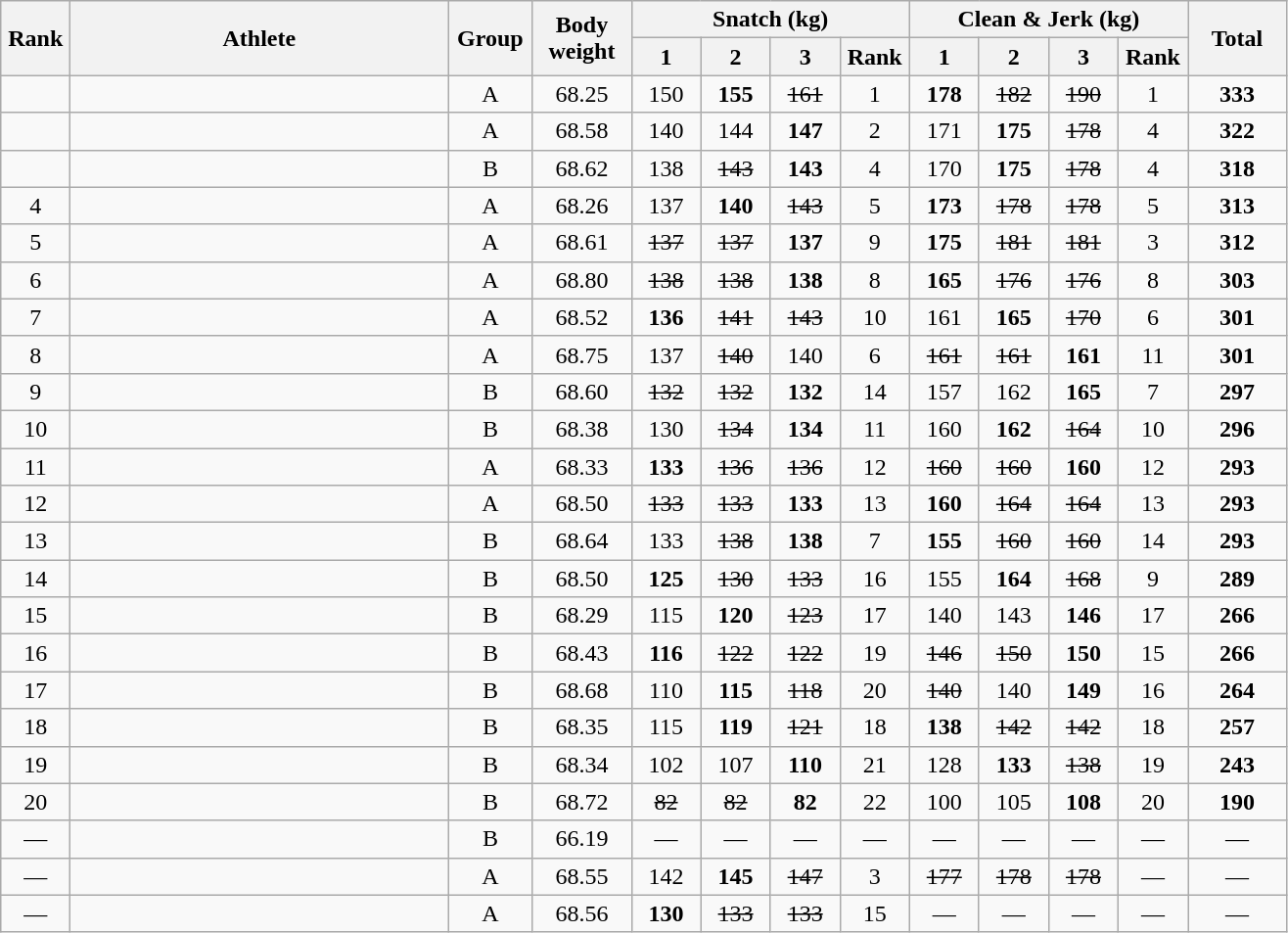<table class = "wikitable" style="text-align:center;">
<tr>
<th rowspan=2 width=40>Rank</th>
<th rowspan=2 width=250>Athlete</th>
<th rowspan=2 width=50>Group</th>
<th rowspan=2 width=60>Body weight</th>
<th colspan=4>Snatch (kg)</th>
<th colspan=4>Clean & Jerk (kg)</th>
<th rowspan=2 width=60>Total</th>
</tr>
<tr>
<th width=40>1</th>
<th width=40>2</th>
<th width=40>3</th>
<th width=40>Rank</th>
<th width=40>1</th>
<th width=40>2</th>
<th width=40>3</th>
<th width=40>Rank</th>
</tr>
<tr>
<td></td>
<td align=left></td>
<td>A</td>
<td>68.25</td>
<td>150</td>
<td><strong>155</strong></td>
<td><s>161</s></td>
<td>1</td>
<td><strong>178</strong></td>
<td><s>182</s></td>
<td><s>190</s></td>
<td>1</td>
<td><strong>333</strong></td>
</tr>
<tr>
<td></td>
<td align=left></td>
<td>A</td>
<td>68.58</td>
<td>140</td>
<td>144</td>
<td><strong>147</strong></td>
<td>2</td>
<td>171</td>
<td><strong>175</strong></td>
<td><s>178</s></td>
<td>4</td>
<td><strong>322</strong></td>
</tr>
<tr>
<td></td>
<td align=left></td>
<td>B</td>
<td>68.62</td>
<td>138</td>
<td><s>143</s></td>
<td><strong>143</strong></td>
<td>4</td>
<td>170</td>
<td><strong>175</strong></td>
<td><s>178</s></td>
<td>4</td>
<td><strong>318</strong></td>
</tr>
<tr>
<td>4</td>
<td align=left></td>
<td>A</td>
<td>68.26</td>
<td>137</td>
<td><strong>140</strong></td>
<td><s>143</s></td>
<td>5</td>
<td><strong>173</strong></td>
<td><s>178</s></td>
<td><s>178</s></td>
<td>5</td>
<td><strong>313</strong></td>
</tr>
<tr>
<td>5</td>
<td align=left></td>
<td>A</td>
<td>68.61</td>
<td><s>137</s></td>
<td><s>137</s></td>
<td><strong>137</strong></td>
<td>9</td>
<td><strong>175</strong></td>
<td><s>181</s></td>
<td><s>181</s></td>
<td>3</td>
<td><strong>312</strong></td>
</tr>
<tr>
<td>6</td>
<td align=left></td>
<td>A</td>
<td>68.80</td>
<td><s>138</s></td>
<td><s>138</s></td>
<td><strong>138</strong></td>
<td>8</td>
<td><strong>165</strong></td>
<td><s>176</s></td>
<td><s>176</s></td>
<td>8</td>
<td><strong>303</strong></td>
</tr>
<tr>
<td>7</td>
<td align=left></td>
<td>A</td>
<td>68.52</td>
<td><strong>136</strong></td>
<td><s>141</s></td>
<td><s>143</s></td>
<td>10</td>
<td>161</td>
<td><strong>165</strong></td>
<td><s>170</s></td>
<td>6</td>
<td><strong>301</strong></td>
</tr>
<tr>
<td>8</td>
<td align=left></td>
<td>A</td>
<td>68.75</td>
<td>137</td>
<td><s>140</s></td>
<td>140</td>
<td>6</td>
<td><s>161</s></td>
<td><s>161</s></td>
<td><strong>161</strong></td>
<td>11</td>
<td><strong>301</strong></td>
</tr>
<tr>
<td>9</td>
<td align=left></td>
<td>B</td>
<td>68.60</td>
<td><s>132</s></td>
<td><s>132</s></td>
<td><strong>132</strong></td>
<td>14</td>
<td>157</td>
<td>162</td>
<td><strong>165</strong></td>
<td>7</td>
<td><strong>297</strong></td>
</tr>
<tr>
<td>10</td>
<td align=left></td>
<td>B</td>
<td>68.38</td>
<td>130</td>
<td><s>134</s></td>
<td><strong>134</strong></td>
<td>11</td>
<td>160</td>
<td><strong>162</strong></td>
<td><s>164</s></td>
<td>10</td>
<td><strong>296</strong></td>
</tr>
<tr>
<td>11</td>
<td align=left></td>
<td>A</td>
<td>68.33</td>
<td><strong>133</strong></td>
<td><s>136</s></td>
<td><s>136</s></td>
<td>12</td>
<td><s>160</s></td>
<td><s>160</s></td>
<td><strong>160</strong></td>
<td>12</td>
<td><strong>293</strong></td>
</tr>
<tr>
<td>12</td>
<td align=left></td>
<td>A</td>
<td>68.50</td>
<td><s>133</s></td>
<td><s>133</s></td>
<td><strong>133</strong></td>
<td>13</td>
<td><strong>160</strong></td>
<td><s>164</s></td>
<td><s>164</s></td>
<td>13</td>
<td><strong>293</strong></td>
</tr>
<tr>
<td>13</td>
<td align=left></td>
<td>B</td>
<td>68.64</td>
<td>133</td>
<td><s>138</s></td>
<td><strong>138</strong></td>
<td>7</td>
<td><strong>155</strong></td>
<td><s>160</s></td>
<td><s>160</s></td>
<td>14</td>
<td><strong>293</strong></td>
</tr>
<tr>
<td>14</td>
<td align=left></td>
<td>B</td>
<td>68.50</td>
<td><strong>125</strong></td>
<td><s>130</s></td>
<td><s>133</s></td>
<td>16</td>
<td>155</td>
<td><strong>164</strong></td>
<td><s>168</s></td>
<td>9</td>
<td><strong>289</strong></td>
</tr>
<tr>
<td>15</td>
<td align=left></td>
<td>B</td>
<td>68.29</td>
<td>115</td>
<td><strong>120</strong></td>
<td><s>123</s></td>
<td>17</td>
<td>140</td>
<td>143</td>
<td><strong>146</strong></td>
<td>17</td>
<td><strong>266</strong></td>
</tr>
<tr>
<td>16</td>
<td align=left></td>
<td>B</td>
<td>68.43</td>
<td><strong>116</strong></td>
<td><s>122</s></td>
<td><s>122</s></td>
<td>19</td>
<td><s>146</s></td>
<td><s>150</s></td>
<td><strong>150</strong></td>
<td>15</td>
<td><strong>266</strong></td>
</tr>
<tr>
<td>17</td>
<td align=left></td>
<td>B</td>
<td>68.68</td>
<td>110</td>
<td><strong>115</strong></td>
<td><s>118</s></td>
<td>20</td>
<td><s>140</s></td>
<td>140</td>
<td><strong>149</strong></td>
<td>16</td>
<td><strong>264</strong></td>
</tr>
<tr>
<td>18</td>
<td align=left></td>
<td>B</td>
<td>68.35</td>
<td>115</td>
<td><strong>119</strong></td>
<td><s>121</s></td>
<td>18</td>
<td><strong>138</strong></td>
<td><s>142</s></td>
<td><s>142</s></td>
<td>18</td>
<td><strong>257</strong></td>
</tr>
<tr>
<td>19</td>
<td align=left></td>
<td>B</td>
<td>68.34</td>
<td>102</td>
<td>107</td>
<td><strong>110</strong></td>
<td>21</td>
<td>128</td>
<td><strong>133</strong></td>
<td><s>138</s></td>
<td>19</td>
<td><strong>243</strong></td>
</tr>
<tr>
<td>20</td>
<td align=left></td>
<td>B</td>
<td>68.72</td>
<td><s>82</s></td>
<td><s>82</s></td>
<td><strong>82</strong></td>
<td>22</td>
<td>100</td>
<td>105</td>
<td><strong>108</strong></td>
<td>20</td>
<td><strong>190</strong></td>
</tr>
<tr>
<td>—</td>
<td align=left></td>
<td>B</td>
<td>66.19</td>
<td>—</td>
<td>—</td>
<td>—</td>
<td>—</td>
<td>—</td>
<td>—</td>
<td>—</td>
<td>—</td>
<td>—</td>
</tr>
<tr>
<td>—</td>
<td align=left></td>
<td>A</td>
<td>68.55</td>
<td>142</td>
<td><strong>145</strong></td>
<td><s>147</s></td>
<td>3</td>
<td><s>177</s></td>
<td><s>178</s></td>
<td><s>178</s></td>
<td>—</td>
<td>—</td>
</tr>
<tr>
<td>—</td>
<td align=left></td>
<td>A</td>
<td>68.56</td>
<td><strong>130</strong></td>
<td><s>133</s></td>
<td><s>133</s></td>
<td>15</td>
<td>—</td>
<td>—</td>
<td>—</td>
<td>—</td>
<td>—</td>
</tr>
</table>
